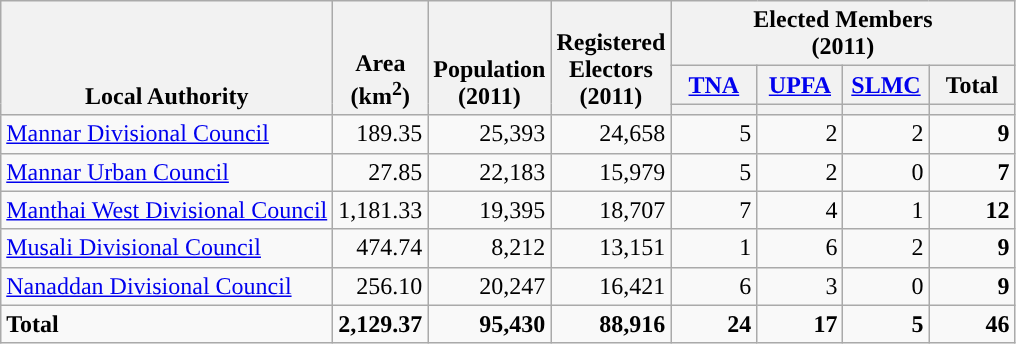<table class="wikitable" border="1" style="text-align:right;">
<tr>
<th style="vertical-align:bottom;" rowspan=3>Local Authority</th>
<th style="vertical-align:bottom;" rowspan=3>Area<br>(km<sup>2</sup>)<br></th>
<th style="vertical-align:bottom;" rowspan=3>Population<br>(2011)<br></th>
<th style="vertical-align:bottom;" rowspan=3>Registered<br>Electors<br>(2011)</th>
<th colspan=4>Elected Members<br>(2011)</th>
</tr>
<tr>
<th style="width:50px;"><a href='#'>TNA</a></th>
<th style="width:50px;"><a href='#'>UPFA</a></th>
<th style="width:50px;"><a href='#'>SLMC</a></th>
<th style="width:50px;">Total</th>
</tr>
<tr>
<th style="background:"></th>
<th style="background:"></th>
<th style="background:"></th>
<th></th>
</tr>
<tr>
<td align=left><a href='#'>Mannar Divisional Council</a></td>
<td>189.35</td>
<td>25,393</td>
<td>24,658</td>
<td>5</td>
<td>2</td>
<td>2</td>
<td><strong>9</strong></td>
</tr>
<tr>
<td align=left><a href='#'>Mannar Urban Council</a></td>
<td>27.85</td>
<td>22,183</td>
<td>15,979</td>
<td>5</td>
<td>2</td>
<td>0</td>
<td><strong>7</strong></td>
</tr>
<tr>
<td align=left><a href='#'>Manthai West Divisional Council</a></td>
<td>1,181.33</td>
<td>19,395</td>
<td>18,707</td>
<td>7</td>
<td>4</td>
<td>1</td>
<td><strong>12</strong></td>
</tr>
<tr>
<td align=left><a href='#'>Musali Divisional Council</a></td>
<td>474.74</td>
<td>8,212</td>
<td>13,151</td>
<td>1</td>
<td>6</td>
<td>2</td>
<td><strong>9</strong></td>
</tr>
<tr>
<td align=left><a href='#'>Nanaddan Divisional Council</a></td>
<td>256.10</td>
<td>20,247</td>
<td>16,421</td>
<td>6</td>
<td>3</td>
<td>0</td>
<td><strong>9</strong></td>
</tr>
<tr style="font-weight:bold">
<td align=left>Total</td>
<td>2,129.37</td>
<td>95,430</td>
<td>88,916</td>
<td>24</td>
<td>17</td>
<td>5</td>
<td>46</td>
</tr>
</table>
